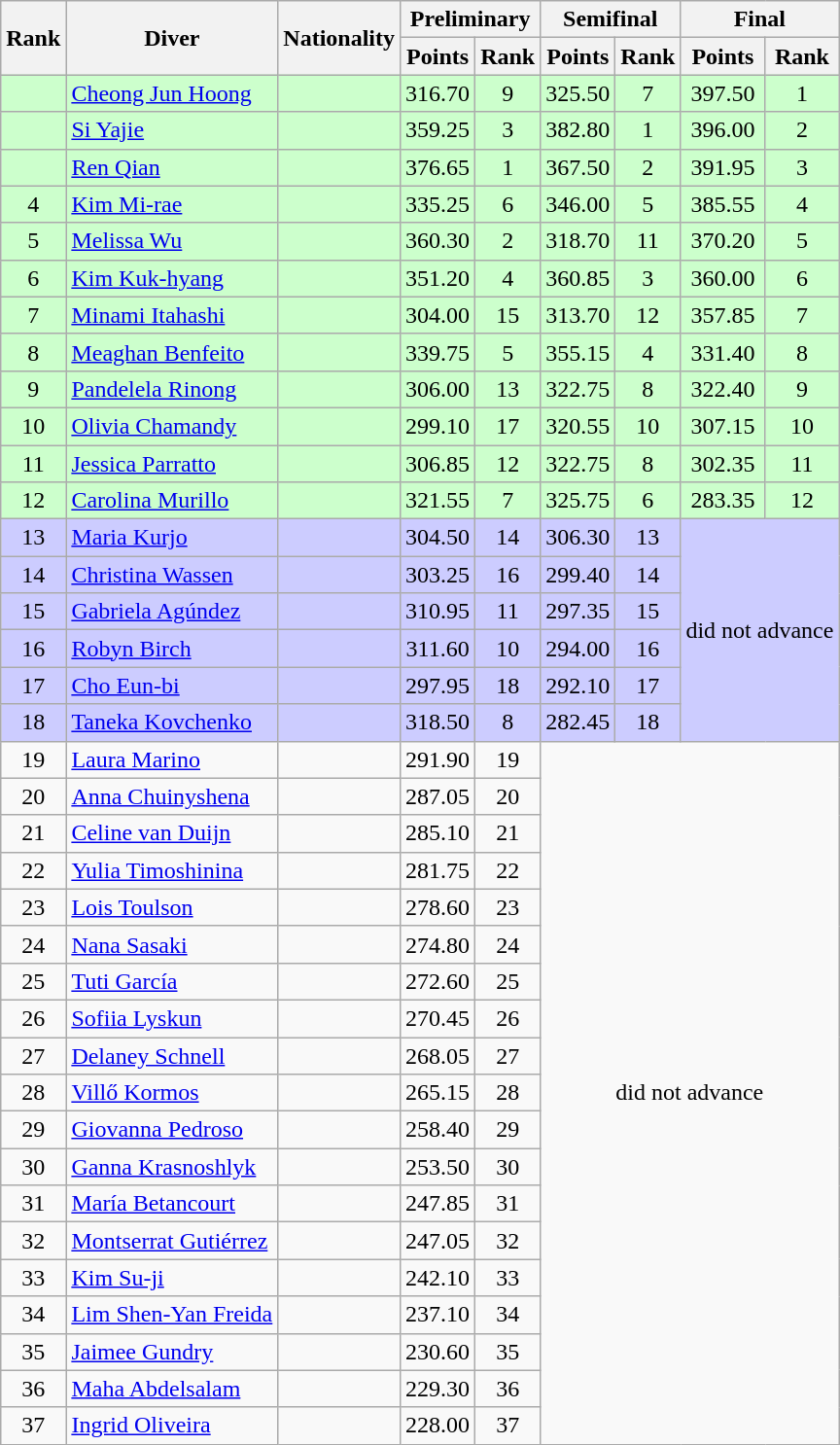<table class="wikitable sortable" style="text-align:center">
<tr>
<th rowspan=2>Rank</th>
<th rowspan=2>Diver</th>
<th rowspan=2>Nationality</th>
<th colspan=2>Preliminary</th>
<th colspan=2>Semifinal</th>
<th colspan=2>Final</th>
</tr>
<tr>
<th>Points</th>
<th>Rank</th>
<th>Points</th>
<th>Rank</th>
<th>Points</th>
<th>Rank</th>
</tr>
<tr bgcolor=ccffcc>
<td></td>
<td align=left><a href='#'>Cheong Jun Hoong</a></td>
<td align=left></td>
<td>316.70</td>
<td>9</td>
<td>325.50</td>
<td>7</td>
<td>397.50</td>
<td>1</td>
</tr>
<tr bgcolor=ccffcc>
<td></td>
<td align=left><a href='#'>Si Yajie</a></td>
<td align=left></td>
<td>359.25</td>
<td>3</td>
<td>382.80</td>
<td>1</td>
<td>396.00</td>
<td>2</td>
</tr>
<tr bgcolor=ccffcc>
<td></td>
<td align=left><a href='#'>Ren Qian</a></td>
<td align=left></td>
<td>376.65</td>
<td>1</td>
<td>367.50</td>
<td>2</td>
<td>391.95</td>
<td>3</td>
</tr>
<tr bgcolor=ccffcc>
<td>4</td>
<td align=left><a href='#'>Kim Mi-rae</a></td>
<td align=left></td>
<td>335.25</td>
<td>6</td>
<td>346.00</td>
<td>5</td>
<td>385.55</td>
<td>4</td>
</tr>
<tr bgcolor=ccffcc>
<td>5</td>
<td align=left><a href='#'>Melissa Wu</a></td>
<td align=left></td>
<td>360.30</td>
<td>2</td>
<td>318.70</td>
<td>11</td>
<td>370.20</td>
<td>5</td>
</tr>
<tr bgcolor=ccffcc>
<td>6</td>
<td align=left><a href='#'>Kim Kuk-hyang</a></td>
<td align=left></td>
<td>351.20</td>
<td>4</td>
<td>360.85</td>
<td>3</td>
<td>360.00</td>
<td>6</td>
</tr>
<tr bgcolor=ccffcc>
<td>7</td>
<td align=left><a href='#'>Minami Itahashi</a></td>
<td align=left></td>
<td>304.00</td>
<td>15</td>
<td>313.70</td>
<td>12</td>
<td>357.85</td>
<td>7</td>
</tr>
<tr bgcolor=ccffcc>
<td>8</td>
<td align=left><a href='#'>Meaghan Benfeito</a></td>
<td align=left></td>
<td>339.75</td>
<td>5</td>
<td>355.15</td>
<td>4</td>
<td>331.40</td>
<td>8</td>
</tr>
<tr bgcolor=ccffcc>
<td>9</td>
<td align=left><a href='#'>Pandelela Rinong</a></td>
<td align=left></td>
<td>306.00</td>
<td>13</td>
<td>322.75</td>
<td>8</td>
<td>322.40</td>
<td>9</td>
</tr>
<tr bgcolor=ccffcc>
<td>10</td>
<td align=left><a href='#'>Olivia Chamandy</a></td>
<td align=left></td>
<td>299.10</td>
<td>17</td>
<td>320.55</td>
<td>10</td>
<td>307.15</td>
<td>10</td>
</tr>
<tr bgcolor=ccffcc>
<td>11</td>
<td align=left><a href='#'>Jessica Parratto</a></td>
<td align=left></td>
<td>306.85</td>
<td>12</td>
<td>322.75</td>
<td>8</td>
<td>302.35</td>
<td>11</td>
</tr>
<tr bgcolor=ccffcc>
<td>12</td>
<td align=left><a href='#'>Carolina Murillo</a></td>
<td align=left></td>
<td>321.55</td>
<td>7</td>
<td>325.75</td>
<td>6</td>
<td>283.35</td>
<td>12</td>
</tr>
<tr bgcolor=ccccff>
<td>13</td>
<td align=left><a href='#'>Maria Kurjo</a></td>
<td align=left></td>
<td>304.50</td>
<td>14</td>
<td>306.30</td>
<td>13</td>
<td rowspan=6 colspan=2>did not advance</td>
</tr>
<tr bgcolor=ccccff>
<td>14</td>
<td align=left><a href='#'>Christina Wassen</a></td>
<td align=left></td>
<td>303.25</td>
<td>16</td>
<td>299.40</td>
<td>14</td>
</tr>
<tr bgcolor=ccccff>
<td>15</td>
<td align=left><a href='#'>Gabriela Agúndez</a></td>
<td align=left></td>
<td>310.95</td>
<td>11</td>
<td>297.35</td>
<td>15</td>
</tr>
<tr bgcolor=ccccff>
<td>16</td>
<td align=left><a href='#'>Robyn Birch</a></td>
<td align=left></td>
<td>311.60</td>
<td>10</td>
<td>294.00</td>
<td>16</td>
</tr>
<tr bgcolor=ccccff>
<td>17</td>
<td align=left><a href='#'>Cho Eun-bi</a></td>
<td align=left></td>
<td>297.95</td>
<td>18</td>
<td>292.10</td>
<td>17</td>
</tr>
<tr bgcolor=ccccff>
<td>18</td>
<td align=left><a href='#'>Taneka Kovchenko</a></td>
<td align=left></td>
<td>318.50</td>
<td>8</td>
<td>282.45</td>
<td>18</td>
</tr>
<tr>
<td>19</td>
<td align=left><a href='#'>Laura Marino</a></td>
<td align=left></td>
<td>291.90</td>
<td>19</td>
<td rowspan=19 colspan=4>did not advance</td>
</tr>
<tr>
<td>20</td>
<td align=left><a href='#'>Anna Chuinyshena</a></td>
<td align=left></td>
<td>287.05</td>
<td>20</td>
</tr>
<tr>
<td>21</td>
<td align=left><a href='#'>Celine van Duijn</a></td>
<td align=left></td>
<td>285.10</td>
<td>21</td>
</tr>
<tr>
<td>22</td>
<td align=left><a href='#'>Yulia Timoshinina</a></td>
<td align=left></td>
<td>281.75</td>
<td>22</td>
</tr>
<tr>
<td>23</td>
<td align=left><a href='#'>Lois Toulson</a></td>
<td align=left></td>
<td>278.60</td>
<td>23</td>
</tr>
<tr>
<td>24</td>
<td align=left><a href='#'>Nana Sasaki</a></td>
<td align=left></td>
<td>274.80</td>
<td>24</td>
</tr>
<tr>
<td>25</td>
<td align=left><a href='#'>Tuti García</a></td>
<td align=left></td>
<td>272.60</td>
<td>25</td>
</tr>
<tr>
<td>26</td>
<td align=left><a href='#'>Sofiia Lyskun</a></td>
<td align=left></td>
<td>270.45</td>
<td>26</td>
</tr>
<tr>
<td>27</td>
<td align=left><a href='#'>Delaney Schnell</a></td>
<td align=left></td>
<td>268.05</td>
<td>27</td>
</tr>
<tr>
<td>28</td>
<td align=left><a href='#'>Villő Kormos</a></td>
<td align=left></td>
<td>265.15</td>
<td>28</td>
</tr>
<tr>
<td>29</td>
<td align=left><a href='#'>Giovanna Pedroso</a></td>
<td align=left></td>
<td>258.40</td>
<td>29</td>
</tr>
<tr>
<td>30</td>
<td align=left><a href='#'>Ganna Krasnoshlyk</a></td>
<td align=left></td>
<td>253.50</td>
<td>30</td>
</tr>
<tr>
<td>31</td>
<td align=left><a href='#'>María Betancourt</a></td>
<td align=left></td>
<td>247.85</td>
<td>31</td>
</tr>
<tr>
<td>32</td>
<td align=left><a href='#'>Montserrat Gutiérrez</a></td>
<td align=left></td>
<td>247.05</td>
<td>32</td>
</tr>
<tr>
<td>33</td>
<td align=left><a href='#'>Kim Su-ji</a></td>
<td align=left></td>
<td>242.10</td>
<td>33</td>
</tr>
<tr>
<td>34</td>
<td align=left><a href='#'>Lim Shen-Yan Freida</a></td>
<td align=left></td>
<td>237.10</td>
<td>34</td>
</tr>
<tr>
<td>35</td>
<td align=left><a href='#'>Jaimee Gundry</a></td>
<td align=left></td>
<td>230.60</td>
<td>35</td>
</tr>
<tr>
<td>36</td>
<td align=left><a href='#'>Maha Abdelsalam</a></td>
<td align=left></td>
<td>229.30</td>
<td>36</td>
</tr>
<tr>
<td>37</td>
<td align=left><a href='#'>Ingrid Oliveira</a></td>
<td align=left></td>
<td>228.00</td>
<td>37</td>
</tr>
</table>
